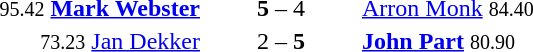<table style="text-align:center">
<tr>
<th width=223></th>
<th width=100></th>
<th width=223></th>
</tr>
<tr>
<td align=right><small><span>95.42</span></small> <strong><a href='#'>Mark Webster</a></strong> </td>
<td><strong>5</strong> – 4</td>
<td align=left> <a href='#'>Arron Monk</a> <small><span>84.40</span></small></td>
</tr>
<tr>
<td align=right><small><span>73.23</span></small> <a href='#'>Jan Dekker</a> </td>
<td>2 – <strong>5</strong></td>
<td align=left> <strong><a href='#'>John Part</a></strong> <small><span>80.90</span></small></td>
</tr>
</table>
